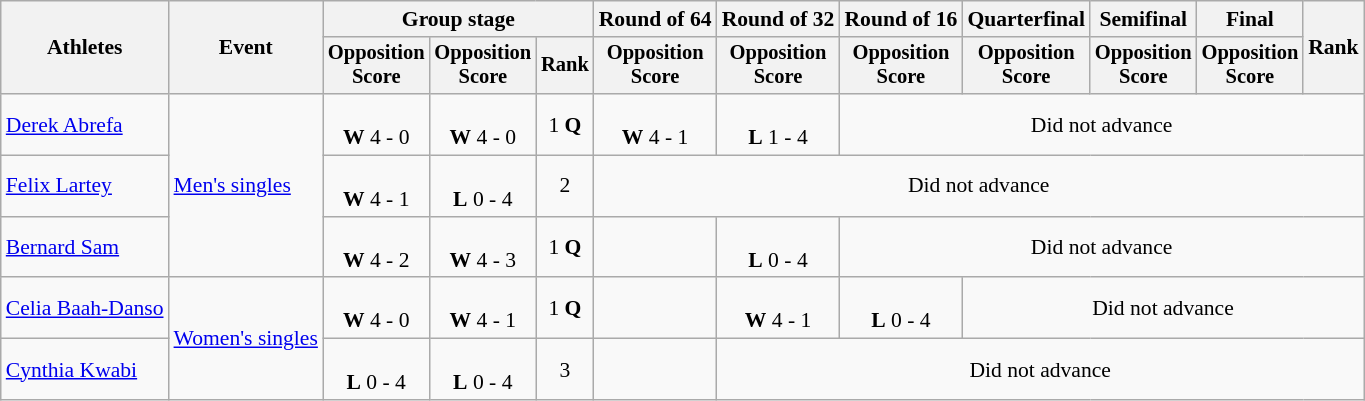<table class="wikitable" style="font-size:90%">
<tr>
<th rowspan=2>Athletes</th>
<th rowspan=2>Event</th>
<th colspan=3>Group stage</th>
<th>Round of 64</th>
<th>Round of 32</th>
<th>Round of 16</th>
<th>Quarterfinal</th>
<th>Semifinal</th>
<th>Final</th>
<th rowspan=2>Rank</th>
</tr>
<tr style="font-size:95%">
<th>Opposition<br>Score</th>
<th>Opposition<br>Score</th>
<th>Rank</th>
<th>Opposition<br>Score</th>
<th>Opposition<br>Score</th>
<th>Opposition<br>Score</th>
<th>Opposition<br>Score</th>
<th>Opposition<br>Score</th>
<th>Opposition<br>Score</th>
</tr>
<tr align=center>
<td align=left><a href='#'>Derek Abrefa</a></td>
<td align=left rowspan=3><a href='#'>Men's singles</a></td>
<td><br><strong>W</strong> 4 - 0</td>
<td><br><strong>W</strong> 4 - 0</td>
<td>1 <strong>Q</strong></td>
<td><br><strong>W</strong> 4 - 1</td>
<td><br><strong>L</strong> 1 - 4</td>
<td colspan=5>Did not advance</td>
</tr>
<tr align=center>
<td align=left><a href='#'>Felix Lartey</a></td>
<td><br><strong>W</strong> 4 - 1</td>
<td><br><strong>L</strong> 0 - 4</td>
<td>2</td>
<td colspan=7>Did not advance</td>
</tr>
<tr align=center>
<td align=left><a href='#'>Bernard Sam</a></td>
<td><br><strong>W</strong> 4 - 2</td>
<td><br><strong>W</strong> 4 - 3</td>
<td>1 <strong>Q</strong></td>
<td></td>
<td><br><strong>L</strong> 0 - 4</td>
<td colspan=5>Did not advance</td>
</tr>
<tr align=center>
<td align=left><a href='#'>Celia Baah-Danso</a></td>
<td align=left rowspan=2><a href='#'>Women's singles</a></td>
<td><br><strong>W</strong> 4 - 0</td>
<td><br><strong>W</strong> 4 - 1</td>
<td>1 <strong>Q</strong></td>
<td></td>
<td><br><strong>W</strong> 4 - 1</td>
<td><br><strong>L</strong> 0 - 4</td>
<td colspan=4>Did not advance</td>
</tr>
<tr align=center>
<td align=left><a href='#'>Cynthia Kwabi</a></td>
<td><br><strong>L</strong> 0 - 4</td>
<td><br><strong>L</strong> 0 - 4</td>
<td>3</td>
<td></td>
<td colspan=6>Did not advance</td>
</tr>
</table>
